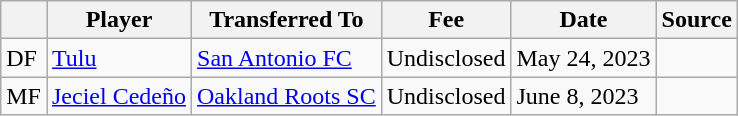<table class="wikitable plainrowheaders sortable">
<tr>
<th align="center"></th>
<th>Player</th>
<th>Transferred To</th>
<th>Fee</th>
<th>Date</th>
<th>Source</th>
</tr>
<tr>
<td>DF</td>
<td> <a href='#'>Tulu</a></td>
<td><a href='#'>San Antonio FC</a></td>
<td>Undisclosed</td>
<td>May 24, 2023</td>
<td></td>
</tr>
<tr>
<td>MF</td>
<td> <a href='#'>Jeciel Cedeño</a></td>
<td><a href='#'>Oakland Roots SC</a></td>
<td>Undisclosed</td>
<td>June 8, 2023</td>
<td></td>
</tr>
</table>
